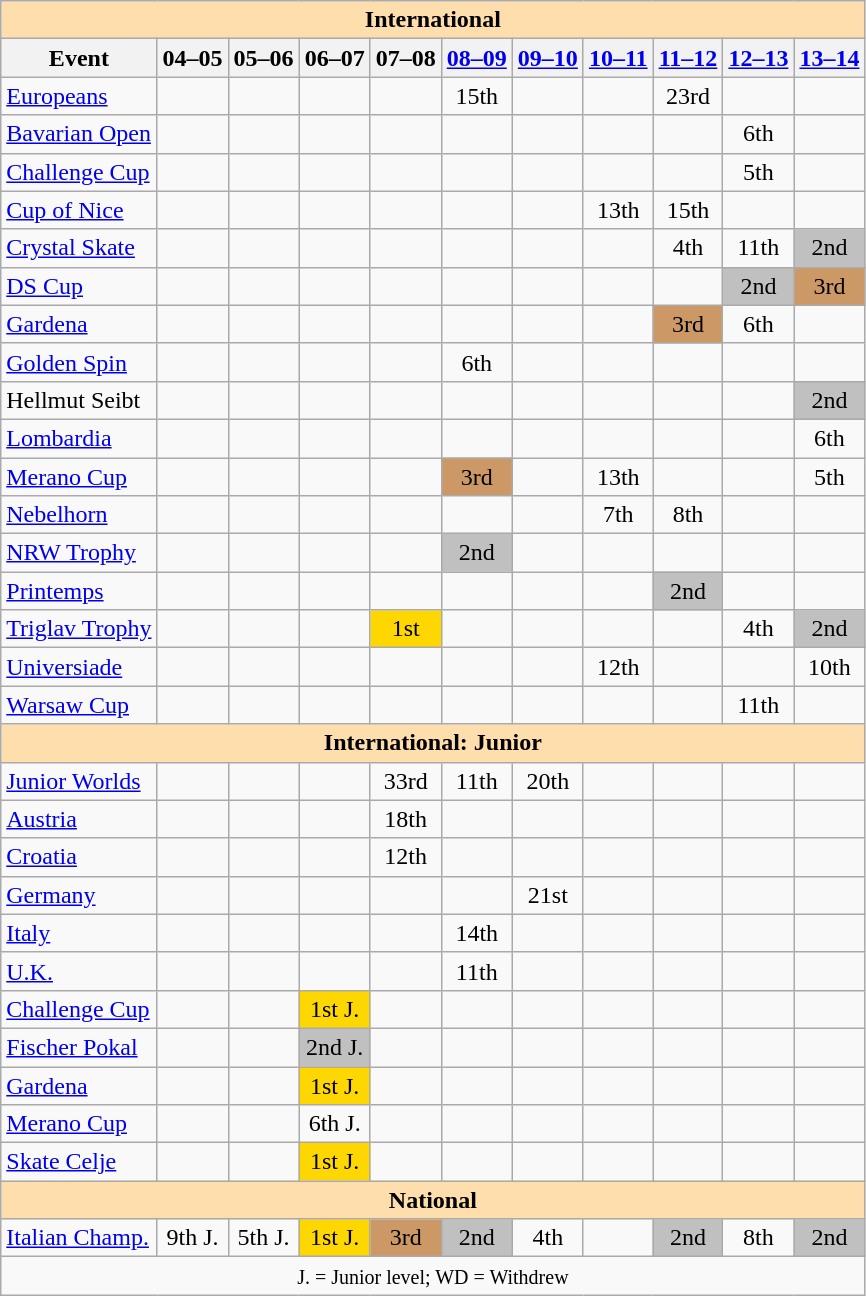<table class="wikitable" style="text-align:center">
<tr>
<th style="background-color: #ffdead; " colspan=11 align=center>International</th>
</tr>
<tr>
<th>Event</th>
<th>04–05</th>
<th>05–06</th>
<th>06–07</th>
<th>07–08</th>
<th><a href='#'>08–09</a></th>
<th><a href='#'>09–10</a></th>
<th><a href='#'>10–11</a></th>
<th><a href='#'>11–12</a></th>
<th><a href='#'>12–13</a></th>
<th><a href='#'>13–14</a></th>
</tr>
<tr>
<td align=left><a href='#'>Europeans</a></td>
<td></td>
<td></td>
<td></td>
<td></td>
<td>15th</td>
<td></td>
<td></td>
<td>23rd</td>
<td></td>
<td></td>
</tr>
<tr>
<td align=left><a href='#'>Bavarian Open</a></td>
<td></td>
<td></td>
<td></td>
<td></td>
<td></td>
<td></td>
<td></td>
<td></td>
<td>6th</td>
<td></td>
</tr>
<tr>
<td align=left><a href='#'>Challenge Cup</a></td>
<td></td>
<td></td>
<td></td>
<td></td>
<td></td>
<td></td>
<td></td>
<td></td>
<td>5th</td>
<td></td>
</tr>
<tr>
<td align=left><a href='#'>Cup of Nice</a></td>
<td></td>
<td></td>
<td></td>
<td></td>
<td></td>
<td></td>
<td>13th</td>
<td>15th</td>
<td></td>
<td></td>
</tr>
<tr>
<td align=left><a href='#'>Crystal Skate</a></td>
<td></td>
<td></td>
<td></td>
<td></td>
<td></td>
<td></td>
<td></td>
<td>4th</td>
<td>11th</td>
<td bgcolor=silver>2nd</td>
</tr>
<tr>
<td align=left><a href='#'>DS Cup</a></td>
<td></td>
<td></td>
<td></td>
<td></td>
<td></td>
<td></td>
<td></td>
<td></td>
<td bgcolor=silver>2nd</td>
<td bgcolor=cc9966>3rd</td>
</tr>
<tr>
<td align=left><a href='#'>Gardena</a></td>
<td></td>
<td></td>
<td></td>
<td></td>
<td></td>
<td></td>
<td></td>
<td bgcolor=cc9966>3rd</td>
<td>6th</td>
<td></td>
</tr>
<tr>
<td align=left><a href='#'>Golden Spin</a></td>
<td></td>
<td></td>
<td></td>
<td></td>
<td>6th</td>
<td></td>
<td></td>
<td></td>
<td></td>
<td></td>
</tr>
<tr>
<td align=left>Hellmut Seibt</td>
<td></td>
<td></td>
<td></td>
<td></td>
<td></td>
<td></td>
<td></td>
<td></td>
<td></td>
<td bgcolor=silver>2nd</td>
</tr>
<tr>
<td align=left><a href='#'>Lombardia</a></td>
<td></td>
<td></td>
<td></td>
<td></td>
<td></td>
<td></td>
<td></td>
<td></td>
<td></td>
<td>6th</td>
</tr>
<tr>
<td align=left><a href='#'>Merano Cup</a></td>
<td></td>
<td></td>
<td></td>
<td></td>
<td bgcolor=cc9966>3rd</td>
<td></td>
<td>13th</td>
<td></td>
<td></td>
<td>5th</td>
</tr>
<tr>
<td align=left><a href='#'>Nebelhorn</a></td>
<td></td>
<td></td>
<td></td>
<td></td>
<td></td>
<td></td>
<td>7th</td>
<td>8th</td>
<td></td>
<td></td>
</tr>
<tr>
<td align=left><a href='#'>NRW Trophy</a></td>
<td></td>
<td></td>
<td></td>
<td></td>
<td bgcolor=silver>2nd</td>
<td></td>
<td></td>
<td></td>
<td></td>
<td></td>
</tr>
<tr>
<td align=left><a href='#'>Printemps</a></td>
<td></td>
<td></td>
<td></td>
<td></td>
<td></td>
<td></td>
<td></td>
<td bgcolor=silver>2nd</td>
<td></td>
<td></td>
</tr>
<tr>
<td align=left><a href='#'>Triglav Trophy</a></td>
<td></td>
<td></td>
<td></td>
<td bgcolor=gold>1st</td>
<td></td>
<td></td>
<td></td>
<td></td>
<td>4th</td>
<td bgcolor=silver>2nd</td>
</tr>
<tr>
<td align=left><a href='#'>Universiade</a></td>
<td></td>
<td></td>
<td></td>
<td></td>
<td></td>
<td></td>
<td>12th</td>
<td></td>
<td></td>
<td>10th</td>
</tr>
<tr>
<td align=left><a href='#'>Warsaw Cup</a></td>
<td></td>
<td></td>
<td></td>
<td></td>
<td></td>
<td></td>
<td></td>
<td></td>
<td>11th</td>
<td></td>
</tr>
<tr>
<th style="background-color: #ffdead; " colspan=11 align=center>International: Junior</th>
</tr>
<tr>
<td align=left><a href='#'>Junior Worlds</a></td>
<td></td>
<td></td>
<td></td>
<td>33rd</td>
<td>11th</td>
<td>20th</td>
<td></td>
<td></td>
<td></td>
<td></td>
</tr>
<tr>
<td align=left> <a href='#'>Austria</a></td>
<td></td>
<td></td>
<td></td>
<td>18th</td>
<td></td>
<td></td>
<td></td>
<td></td>
<td></td>
<td></td>
</tr>
<tr>
<td align=left> <a href='#'>Croatia</a></td>
<td></td>
<td></td>
<td></td>
<td>12th</td>
<td></td>
<td></td>
<td></td>
<td></td>
<td></td>
<td></td>
</tr>
<tr>
<td align=left> <a href='#'>Germany</a></td>
<td></td>
<td></td>
<td></td>
<td></td>
<td></td>
<td>21st</td>
<td></td>
<td></td>
<td></td>
<td></td>
</tr>
<tr>
<td align=left> <a href='#'>Italy</a></td>
<td></td>
<td></td>
<td></td>
<td></td>
<td>14th</td>
<td></td>
<td></td>
<td></td>
<td></td>
<td></td>
</tr>
<tr>
<td align=left> <a href='#'>U.K.</a></td>
<td></td>
<td></td>
<td></td>
<td></td>
<td>11th</td>
<td></td>
<td></td>
<td></td>
<td></td>
<td></td>
</tr>
<tr>
<td align=left><a href='#'>Challenge Cup</a></td>
<td></td>
<td></td>
<td bgcolor=gold>1st J.</td>
<td></td>
<td></td>
<td></td>
<td></td>
<td></td>
<td></td>
<td></td>
</tr>
<tr>
<td align=left><a href='#'>Fischer Pokal</a></td>
<td></td>
<td></td>
<td bgcolor=silver>2nd J.</td>
<td></td>
<td></td>
<td></td>
<td></td>
<td></td>
<td></td>
<td></td>
</tr>
<tr>
<td align=left><a href='#'>Gardena</a></td>
<td></td>
<td></td>
<td bgcolor=gold>1st J.</td>
<td></td>
<td></td>
<td></td>
<td></td>
<td></td>
<td></td>
<td></td>
</tr>
<tr>
<td align=left><a href='#'>Merano Cup</a></td>
<td></td>
<td></td>
<td>6th J.</td>
<td></td>
<td></td>
<td></td>
<td></td>
<td></td>
<td></td>
<td></td>
</tr>
<tr>
<td align=left><a href='#'>Skate Celje</a></td>
<td></td>
<td></td>
<td bgcolor=gold>1st J.</td>
<td></td>
<td></td>
<td></td>
<td></td>
<td></td>
<td></td>
<td></td>
</tr>
<tr>
<th style="background-color: #ffdead; " colspan=11 align=center>National</th>
</tr>
<tr>
<td align=left><a href='#'>Italian Champ.</a></td>
<td>9th J.</td>
<td>5th J.</td>
<td bgcolor=gold>1st J.</td>
<td bgcolor=cc9966>3rd</td>
<td bgcolor=silver>2nd</td>
<td>4th</td>
<td></td>
<td bgcolor=silver>2nd</td>
<td>8th</td>
<td bgcolor=silver>2nd</td>
</tr>
<tr>
<td colspan=11 align=center><small> J. = Junior level; WD = Withdrew </small></td>
</tr>
</table>
